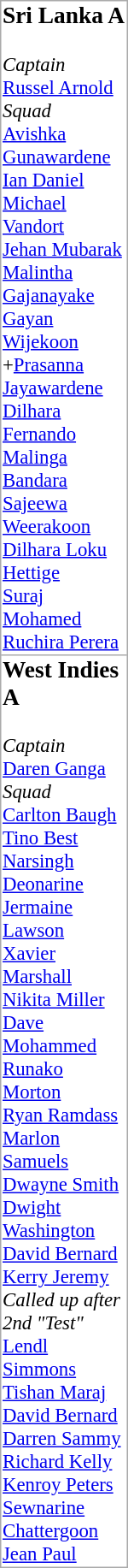<table border=1 align=right cellpadding=1 cellspacing=0 width=100 style="margin: 0 0 1em 1em; background: #ffffff; border: 1px #aaa solid; border-collapse: collapse; font-size: 95%;">
<tr>
<td><big ><strong>Sri Lanka A</strong></big ><br><br><em>Captain</em><br>
<a href='#'>Russel Arnold</a><br>
<em>Squad</em><br>
<a href='#'>Avishka Gunawardene</a><br>
<a href='#'>Ian Daniel</a><br> 
<a href='#'>Michael Vandort</a><br> 
<a href='#'>Jehan Mubarak</a><br> 
<a href='#'>Malintha Gajanayake</a><br> 
<a href='#'>Gayan Wijekoon</a><br> 
+<a href='#'>Prasanna Jayawardene</a><br> 
<a href='#'>Dilhara Fernando</a><br> 
<a href='#'>Malinga Bandara</a><br> 
<a href='#'>Sajeewa Weerakoon</a><br> 
<a href='#'>Dilhara Loku Hettige</a><br> 
<a href='#'>Suraj Mohamed</a><br> 
<a href='#'>Ruchira Perera</a><br></td>
</tr>
<tr>
<td><big><strong>West Indies A</strong></big><br><br><em>Captain</em><br>
<a href='#'>Daren Ganga</a>
<em>Squad</em><br>
<a href='#'>Carlton Baugh</a><br>
<a href='#'>Tino Best</a><br>
<a href='#'>Narsingh Deonarine</a><br>
<a href='#'>Jermaine Lawson</a><br>
<a href='#'>Xavier Marshall</a><br>
<a href='#'>Nikita Miller</a><br>
<a href='#'>Dave Mohammed</a><br>
<a href='#'>Runako Morton</a><br>
<a href='#'>Ryan Ramdass</a><br>
<a href='#'>Marlon Samuels</a><br>
<a href='#'>Dwayne Smith</a><br>
<a href='#'>Dwight Washington</a><br>
<a href='#'>David Bernard</a><br>
<a href='#'>Kerry Jeremy</a><br>
<em>Called up after 2nd "Test"</em><br>
<a href='#'>Lendl Simmons</a><br>
<a href='#'>Tishan Maraj</a><br>
<a href='#'>David Bernard</a><br>
<a href='#'>Darren Sammy</a><br>
<a href='#'>Richard Kelly</a><br>
<a href='#'>Kenroy Peters</a><br>
<a href='#'>Sewnarine Chattergoon</a><br>
<a href='#'>Jean Paul</a></td>
</tr>
</table>
